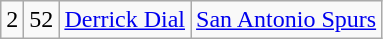<table class="wikitable">
<tr style="text-align:center;" bgcolor="">
<td>2</td>
<td>52</td>
<td><a href='#'>Derrick Dial</a></td>
<td><a href='#'>San Antonio Spurs</a></td>
</tr>
</table>
